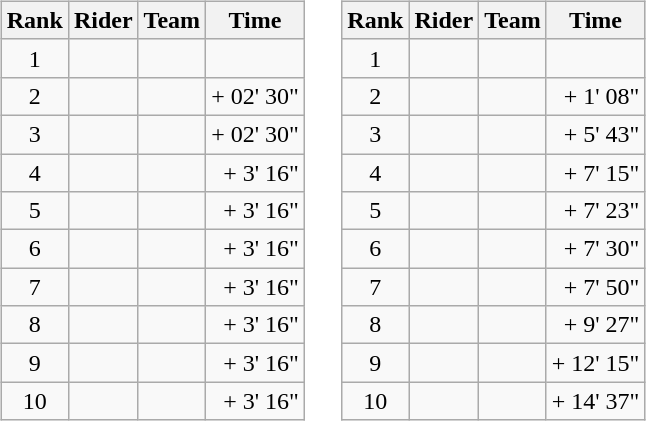<table>
<tr>
<td><br><table class="wikitable">
<tr>
<th scope="col">Rank</th>
<th scope="col">Rider</th>
<th scope="col">Team</th>
<th scope="col">Time</th>
</tr>
<tr>
<td style="text-align:center;">1</td>
<td></td>
<td></td>
<td style="text-align:right;"></td>
</tr>
<tr>
<td style="text-align:center;">2</td>
<td></td>
<td></td>
<td style="text-align:right;">+ 02' 30"</td>
</tr>
<tr>
<td style="text-align:center;">3</td>
<td></td>
<td></td>
<td style="text-align:right;">+ 02' 30"</td>
</tr>
<tr>
<td style="text-align:center;">4</td>
<td></td>
<td></td>
<td style="text-align:right;">+ 3' 16"</td>
</tr>
<tr>
<td style="text-align:center;">5</td>
<td></td>
<td></td>
<td style="text-align:right;">+ 3' 16"</td>
</tr>
<tr>
<td style="text-align:center;">6</td>
<td></td>
<td></td>
<td style="text-align:right;">+ 3' 16"</td>
</tr>
<tr>
<td style="text-align:center;">7</td>
<td></td>
<td></td>
<td style="text-align:right;">+ 3' 16"</td>
</tr>
<tr>
<td style="text-align:center;">8</td>
<td></td>
<td></td>
<td style="text-align:right;">+ 3' 16"</td>
</tr>
<tr>
<td style="text-align:center;">9</td>
<td></td>
<td></td>
<td style="text-align:right;">+ 3' 16"</td>
</tr>
<tr>
<td style="text-align:center;">10</td>
<td></td>
<td></td>
<td style="text-align:right;">+ 3' 16"</td>
</tr>
</table>
</td>
<td></td>
<td><br><table class="wikitable">
<tr>
<th scope="col">Rank</th>
<th scope="col">Rider</th>
<th scope="col">Team</th>
<th scope="col">Time</th>
</tr>
<tr>
<td style="text-align:center;">1</td>
<td> </td>
<td></td>
<td style="text-align:right;"></td>
</tr>
<tr>
<td style="text-align:center;">2</td>
<td></td>
<td></td>
<td style="text-align:right;">+ 1' 08"</td>
</tr>
<tr>
<td style="text-align:center;">3</td>
<td></td>
<td></td>
<td style="text-align:right;">+ 5' 43"</td>
</tr>
<tr>
<td style="text-align:center;">4</td>
<td></td>
<td></td>
<td style="text-align:right;">+ 7' 15"</td>
</tr>
<tr>
<td style="text-align:center;">5</td>
<td></td>
<td></td>
<td style="text-align:right;">+ 7' 23"</td>
</tr>
<tr>
<td style="text-align:center;">6</td>
<td></td>
<td></td>
<td style="text-align:right;">+ 7' 30"</td>
</tr>
<tr>
<td style="text-align:center;">7</td>
<td></td>
<td></td>
<td style="text-align:right;">+ 7' 50"</td>
</tr>
<tr>
<td style="text-align:center;">8</td>
<td></td>
<td></td>
<td style="text-align:right;">+ 9' 27"</td>
</tr>
<tr>
<td style="text-align:center;">9</td>
<td></td>
<td></td>
<td style="text-align:right;">+ 12' 15"</td>
</tr>
<tr>
<td style="text-align:center;">10</td>
<td></td>
<td></td>
<td style="text-align:right;">+ 14' 37"</td>
</tr>
</table>
</td>
</tr>
</table>
